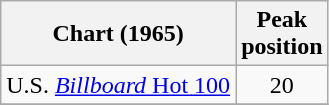<table class="wikitable">
<tr>
<th align="center">Chart (1965)</th>
<th align="center">Peak<br>position</th>
</tr>
<tr>
<td align="left">U.S. <a href='#'><em>Billboard</em> Hot 100</a></td>
<td align="center">20</td>
</tr>
<tr>
</tr>
</table>
